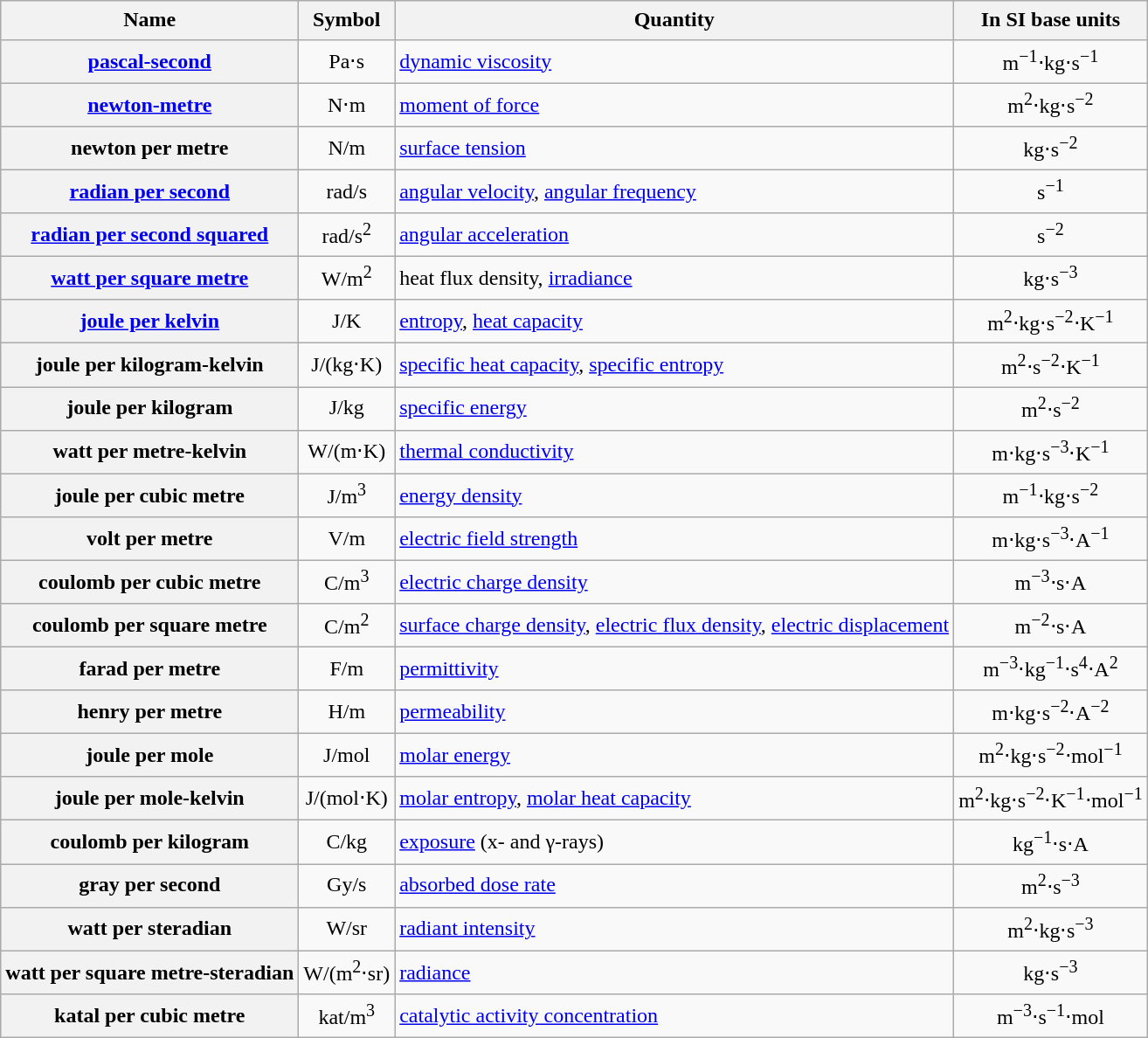<table class="wikitable floatleft" style="margin:1em auto 1em auto;line-height:1.4">
<tr>
<th scope="col">Name</th>
<th scope="col">Symbol</th>
<th scope="col">Quantity</th>
<th scope="col">In SI base units</th>
</tr>
<tr>
<th scope="row"><a href='#'>pascal-second</a></th>
<td style="text-align:center;">Pa⋅s</td>
<td><a href='#'>dynamic viscosity</a></td>
<td style="text-align:center;">m<sup>−1</sup>⋅kg⋅s<sup>−1</sup></td>
</tr>
<tr>
<th scope="row"><a href='#'>newton-metre</a></th>
<td style="text-align:center;">N⋅m</td>
<td><a href='#'>moment of force</a></td>
<td style="text-align:center;">m<sup>2</sup>⋅kg⋅s<sup>−2</sup></td>
</tr>
<tr>
<th scope="row">newton per metre</th>
<td style="text-align:center;">N/m</td>
<td><a href='#'>surface tension</a></td>
<td style="text-align:center;">kg⋅s<sup>−2</sup></td>
</tr>
<tr>
<th scope="row"><a href='#'>radian per second</a></th>
<td style="text-align:center;">rad/s</td>
<td><a href='#'>angular velocity</a>, <a href='#'>angular frequency</a></td>
<td style="text-align:center;">s<sup>−1</sup></td>
</tr>
<tr>
<th scope="row"><a href='#'>radian per second squared</a></th>
<td style="text-align:center;">rad/s<sup>2</sup></td>
<td><a href='#'>angular acceleration</a></td>
<td style="text-align:center;">s<sup>−2</sup></td>
</tr>
<tr>
<th scope="row"><a href='#'>watt per square metre</a></th>
<td style="text-align:center;">W/m<sup>2</sup></td>
<td>heat flux density, <a href='#'>irradiance</a></td>
<td style="text-align:center;">kg⋅s<sup>−3</sup></td>
</tr>
<tr>
<th scope="row"><a href='#'>joule per kelvin</a></th>
<td style="text-align:center;">J/K</td>
<td><a href='#'>entropy</a>, <a href='#'>heat capacity</a></td>
<td style="text-align:center;">m<sup>2</sup>⋅kg⋅s<sup>−2</sup>⋅K<sup>−1</sup></td>
</tr>
<tr>
<th scope="row">joule per kilogram-kelvin</th>
<td style="text-align:center;">J/(kg⋅K)</td>
<td><a href='#'>specific heat capacity</a>, <a href='#'>specific entropy</a></td>
<td style="text-align:center;">m<sup>2</sup>⋅s<sup>−2</sup>⋅K<sup>−1</sup></td>
</tr>
<tr>
<th scope="row">joule per kilogram</th>
<td style="text-align:center;">J/kg</td>
<td><a href='#'>specific energy</a></td>
<td style="text-align:center;">m<sup>2</sup>⋅s<sup>−2</sup></td>
</tr>
<tr>
<th scope="row">watt per metre-kelvin</th>
<td style="text-align:center;">W/(m⋅K)</td>
<td><a href='#'>thermal conductivity</a></td>
<td style="text-align:center;">m⋅kg⋅s<sup>−3</sup>⋅K<sup>−1</sup></td>
</tr>
<tr>
<th scope="row">joule per cubic metre</th>
<td style="text-align:center;">J/m<sup>3</sup></td>
<td><a href='#'>energy density</a></td>
<td style="text-align:center;">m<sup>−1</sup>⋅kg⋅s<sup>−2</sup></td>
</tr>
<tr>
<th scope="row">volt per metre</th>
<td style="text-align:center;">V/m</td>
<td><a href='#'>electric field strength</a></td>
<td style="text-align:center;">m⋅kg⋅s<sup>−3</sup>⋅A<sup>−1</sup></td>
</tr>
<tr>
<th scope="row">coulomb per cubic metre</th>
<td style="text-align:center;">C/m<sup>3</sup></td>
<td><a href='#'>electric charge density</a></td>
<td style="text-align:center;">m<sup>−3</sup>⋅s⋅A</td>
</tr>
<tr>
<th scope="row">coulomb per square metre</th>
<td style="text-align:center;">C/m<sup>2</sup></td>
<td><a href='#'>surface charge density</a>, <a href='#'>electric flux density</a>, <a href='#'>electric displacement</a></td>
<td style="text-align:center;">m<sup>−2</sup>⋅s⋅A</td>
</tr>
<tr>
<th scope="row">farad per metre</th>
<td style="text-align:center;">F/m</td>
<td><a href='#'>permittivity</a></td>
<td style="text-align:center;">m<sup>−3</sup>⋅kg<sup>−1</sup>⋅s<sup>4</sup>⋅A<sup>2</sup></td>
</tr>
<tr>
<th scope="row">henry per metre</th>
<td style="text-align:center;">H/m</td>
<td><a href='#'>permeability</a></td>
<td style="text-align:center;">m⋅kg⋅s<sup>−2</sup>⋅A<sup>−2</sup></td>
</tr>
<tr>
<th scope="row">joule per mole</th>
<td style="text-align:center;">J/mol</td>
<td><a href='#'>molar energy</a></td>
<td style="text-align:center;">m<sup>2</sup>⋅kg⋅s<sup>−2</sup>⋅mol<sup>−1</sup></td>
</tr>
<tr>
<th scope="row">joule per mole-kelvin</th>
<td style="text-align:center;">J/(mol⋅K)</td>
<td><a href='#'>molar entropy</a>, <a href='#'>molar heat capacity</a></td>
<td style="text-align:center;">m<sup>2</sup>⋅kg⋅s<sup>−2</sup>⋅K<sup>−1</sup>⋅mol<sup>−1</sup></td>
</tr>
<tr>
<th scope="row">coulomb per kilogram</th>
<td style="text-align:center;">C/kg</td>
<td><a href='#'>exposure</a> (x- and γ-rays)</td>
<td style="text-align:center;">kg<sup>−1</sup>⋅s⋅A</td>
</tr>
<tr>
<th scope="row">gray per second</th>
<td style="text-align:center;">Gy/s</td>
<td><a href='#'>absorbed dose rate</a></td>
<td style="text-align:center;">m<sup>2</sup>⋅s<sup>−3</sup></td>
</tr>
<tr>
<th scope="row">watt per steradian</th>
<td style="text-align:center;">W/sr</td>
<td><a href='#'>radiant intensity</a></td>
<td style="text-align:center;">m<sup>2</sup>⋅kg⋅s<sup>−3</sup></td>
</tr>
<tr>
<th scope="row">watt per square metre-steradian</th>
<td style="text-align:center;">W/(m<sup>2</sup>⋅sr)</td>
<td><a href='#'>radiance</a></td>
<td style="text-align:center;">kg⋅s<sup>−3</sup></td>
</tr>
<tr>
<th scope="row">katal per cubic metre</th>
<td style="text-align:center;">kat/m<sup>3</sup></td>
<td><a href='#'>catalytic activity concentration</a></td>
<td style="text-align:center;">m<sup>−3</sup>⋅s<sup>−1</sup>⋅mol</td>
</tr>
</table>
